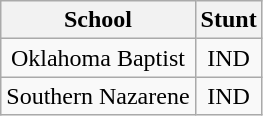<table class=wikitable style=text-align:center>
<tr>
<th>School</th>
<th>Stunt</th>
</tr>
<tr>
<td>Oklahoma Baptist</td>
<td>IND</td>
</tr>
<tr>
<td>Southern Nazarene</td>
<td>IND</td>
</tr>
</table>
